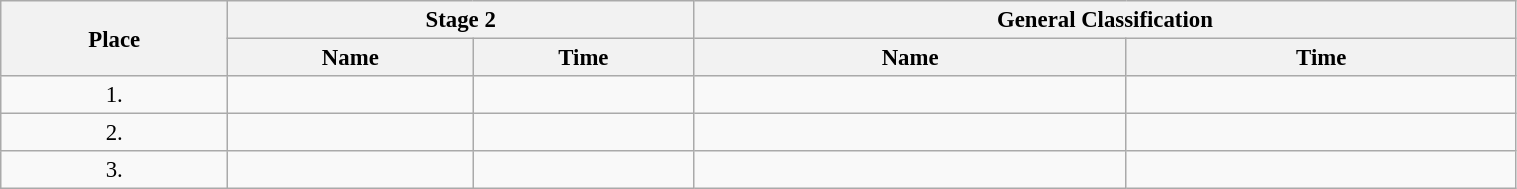<table class="wikitable"  style="font-size:95%; width:80%;">
<tr>
<th rowspan="2">Place</th>
<th colspan="2">Stage 2</th>
<th colspan="2">General Classification</th>
</tr>
<tr>
<th>Name</th>
<th>Time</th>
<th>Name</th>
<th>Time</th>
</tr>
<tr>
<td style="text-align:center;">1.</td>
<td></td>
<td></td>
<td></td>
<td></td>
</tr>
<tr>
<td style="text-align:center;">2.</td>
<td></td>
<td></td>
<td></td>
<td></td>
</tr>
<tr>
<td style="text-align:center;">3.</td>
<td></td>
<td></td>
<td></td>
<td></td>
</tr>
</table>
